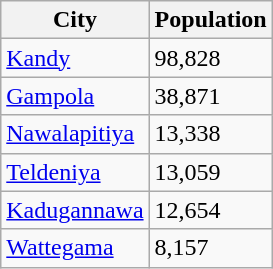<table class="wikitable">
<tr>
<th>City</th>
<th>Population</th>
</tr>
<tr>
<td><a href='#'>Kandy</a></td>
<td>98,828</td>
</tr>
<tr>
<td><a href='#'>Gampola</a></td>
<td>38,871</td>
</tr>
<tr>
<td><a href='#'>Nawalapitiya</a></td>
<td>13,338</td>
</tr>
<tr>
<td><a href='#'>Teldeniya</a></td>
<td>13,059</td>
</tr>
<tr>
<td><a href='#'>Kadugannawa</a></td>
<td>12,654</td>
</tr>
<tr>
<td><a href='#'>Wattegama</a></td>
<td>8,157</td>
</tr>
</table>
